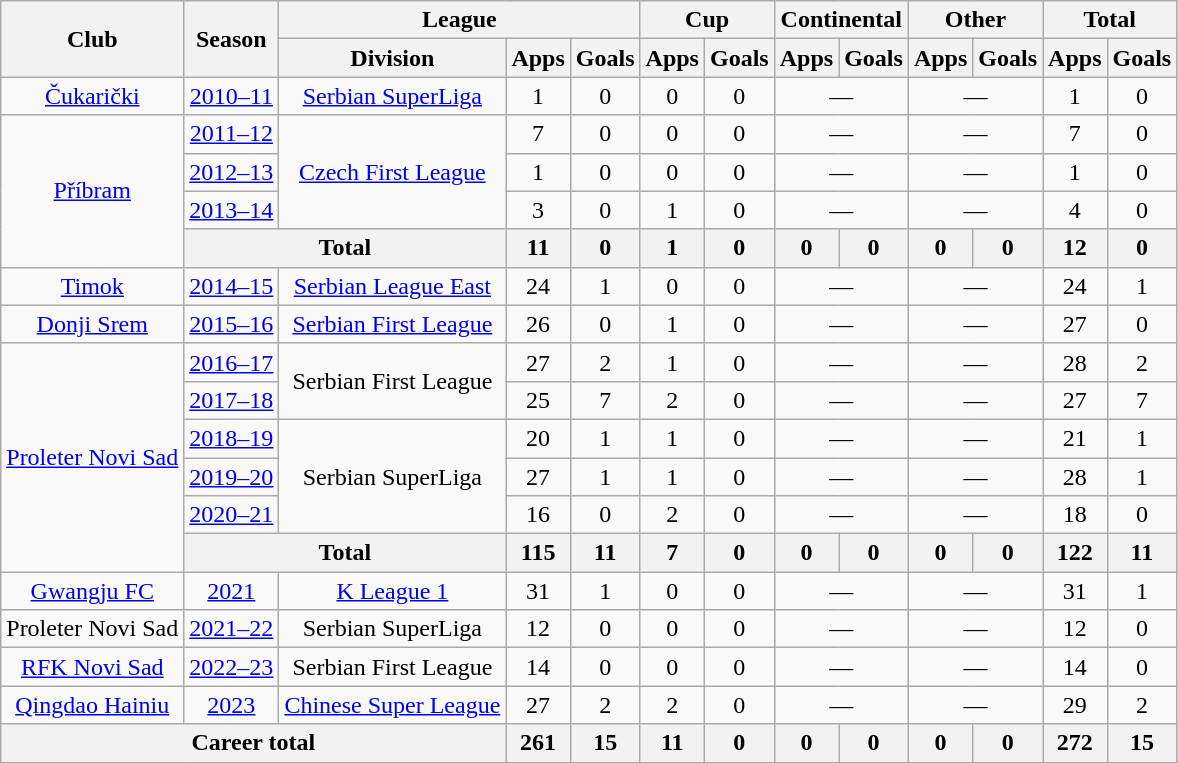<table class="wikitable" style="text-align:center">
<tr>
<th rowspan="2">Club</th>
<th rowspan="2">Season</th>
<th colspan="3">League</th>
<th colspan="2">Cup</th>
<th colspan="2">Continental</th>
<th colspan="2">Other</th>
<th colspan="2">Total</th>
</tr>
<tr>
<th>Division</th>
<th>Apps</th>
<th>Goals</th>
<th>Apps</th>
<th>Goals</th>
<th>Apps</th>
<th>Goals</th>
<th>Apps</th>
<th>Goals</th>
<th>Apps</th>
<th>Goals</th>
</tr>
<tr>
<td><a href='#'>Čukarički</a></td>
<td><a href='#'>2010–11</a></td>
<td><a href='#'>Serbian SuperLiga</a></td>
<td>1</td>
<td>0</td>
<td>0</td>
<td>0</td>
<td colspan="2">—</td>
<td colspan="2">—</td>
<td>1</td>
<td>0</td>
</tr>
<tr>
<td rowspan="4"><a href='#'>Příbram</a></td>
<td><a href='#'>2011–12</a></td>
<td rowspan="3"><a href='#'>Czech First League</a></td>
<td>7</td>
<td>0</td>
<td>0</td>
<td>0</td>
<td colspan="2">—</td>
<td colspan="2">—</td>
<td>7</td>
<td>0</td>
</tr>
<tr>
<td><a href='#'>2012–13</a></td>
<td>1</td>
<td>0</td>
<td>0</td>
<td>0</td>
<td colspan="2">—</td>
<td colspan="2">—</td>
<td>1</td>
<td>0</td>
</tr>
<tr>
<td><a href='#'>2013–14</a></td>
<td>3</td>
<td>0</td>
<td>1</td>
<td>0</td>
<td colspan="2">—</td>
<td colspan="2">—</td>
<td>4</td>
<td>0</td>
</tr>
<tr>
<th colspan="2">Total</th>
<th>11</th>
<th>0</th>
<th>1</th>
<th>0</th>
<th>0</th>
<th>0</th>
<th>0</th>
<th>0</th>
<th>12</th>
<th>0</th>
</tr>
<tr>
<td><a href='#'>Timok</a></td>
<td><a href='#'>2014–15</a></td>
<td><a href='#'>Serbian League East</a></td>
<td>24</td>
<td>1</td>
<td>0</td>
<td>0</td>
<td colspan="2">—</td>
<td colspan="2">—</td>
<td>24</td>
<td>1</td>
</tr>
<tr>
<td><a href='#'>Donji Srem</a></td>
<td><a href='#'>2015–16</a></td>
<td><a href='#'>Serbian First League</a></td>
<td>26</td>
<td>0</td>
<td>1</td>
<td>0</td>
<td colspan="2">—</td>
<td colspan="2">—</td>
<td>27</td>
<td>0</td>
</tr>
<tr>
<td rowspan="6"><a href='#'>Proleter Novi Sad</a></td>
<td><a href='#'>2016–17</a></td>
<td rowspan="2">Serbian First League</td>
<td>27</td>
<td>2</td>
<td>1</td>
<td>0</td>
<td colspan="2">—</td>
<td colspan="2">—</td>
<td>28</td>
<td>2</td>
</tr>
<tr>
<td><a href='#'>2017–18</a></td>
<td>25</td>
<td>7</td>
<td>2</td>
<td>0</td>
<td colspan="2">—</td>
<td colspan="2">—</td>
<td>27</td>
<td>7</td>
</tr>
<tr>
<td><a href='#'>2018–19</a></td>
<td rowspan="3">Serbian SuperLiga</td>
<td>20</td>
<td>1</td>
<td>1</td>
<td>0</td>
<td colspan="2">—</td>
<td colspan="2">—</td>
<td>21</td>
<td>1</td>
</tr>
<tr>
<td><a href='#'>2019–20</a></td>
<td>27</td>
<td>1</td>
<td>1</td>
<td>0</td>
<td colspan="2">—</td>
<td colspan="2">—</td>
<td>28</td>
<td>1</td>
</tr>
<tr>
<td><a href='#'>2020–21</a></td>
<td>16</td>
<td>0</td>
<td>2</td>
<td>0</td>
<td colspan="2">—</td>
<td colspan="2">—</td>
<td>18</td>
<td>0</td>
</tr>
<tr>
<th colspan="2">Total</th>
<th>115</th>
<th>11</th>
<th>7</th>
<th>0</th>
<th>0</th>
<th>0</th>
<th>0</th>
<th>0</th>
<th>122</th>
<th>11</th>
</tr>
<tr>
<td><a href='#'>Gwangju FC</a></td>
<td><a href='#'>2021</a></td>
<td><a href='#'>K League 1</a></td>
<td>31</td>
<td>1</td>
<td>0</td>
<td>0</td>
<td colspan="2">—</td>
<td colspan="2">—</td>
<td>31</td>
<td>1</td>
</tr>
<tr>
<td>Proleter Novi Sad</td>
<td><a href='#'>2021–22</a></td>
<td>Serbian SuperLiga</td>
<td>12</td>
<td>0</td>
<td>0</td>
<td>0</td>
<td colspan="2">—</td>
<td colspan="2">—</td>
<td>12</td>
<td>0</td>
</tr>
<tr>
<td><a href='#'>RFK Novi Sad</a></td>
<td><a href='#'>2022–23</a></td>
<td>Serbian First League</td>
<td>14</td>
<td>0</td>
<td>0</td>
<td>0</td>
<td colspan="2">—</td>
<td colspan="2">—</td>
<td>14</td>
<td>0</td>
</tr>
<tr>
<td><a href='#'>Qingdao Hainiu</a></td>
<td><a href='#'>2023</a></td>
<td><a href='#'>Chinese Super League</a></td>
<td>27</td>
<td>2</td>
<td>2</td>
<td>0</td>
<td colspan="2">—</td>
<td colspan="2">—</td>
<td>29</td>
<td>2</td>
</tr>
<tr>
<th colspan="3">Career total</th>
<th>261</th>
<th>15</th>
<th>11</th>
<th>0</th>
<th>0</th>
<th>0</th>
<th>0</th>
<th>0</th>
<th>272</th>
<th>15</th>
</tr>
</table>
